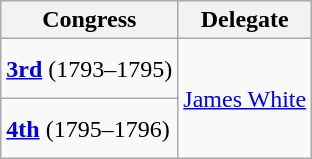<table class=wikitable style=align:center>
<tr>
<th>Congress</th>
<th>Delegate</th>
</tr>
<tr style="height:2.5em">
<td><strong><a href='#'>3rd</a></strong> (1793–1795)</td>
<td rowspan=2><a href='#'>James White</a></td>
</tr>
<tr style="height:2.5em">
<td><strong><a href='#'>4th</a></strong> (1795–1796)</td>
</tr>
</table>
